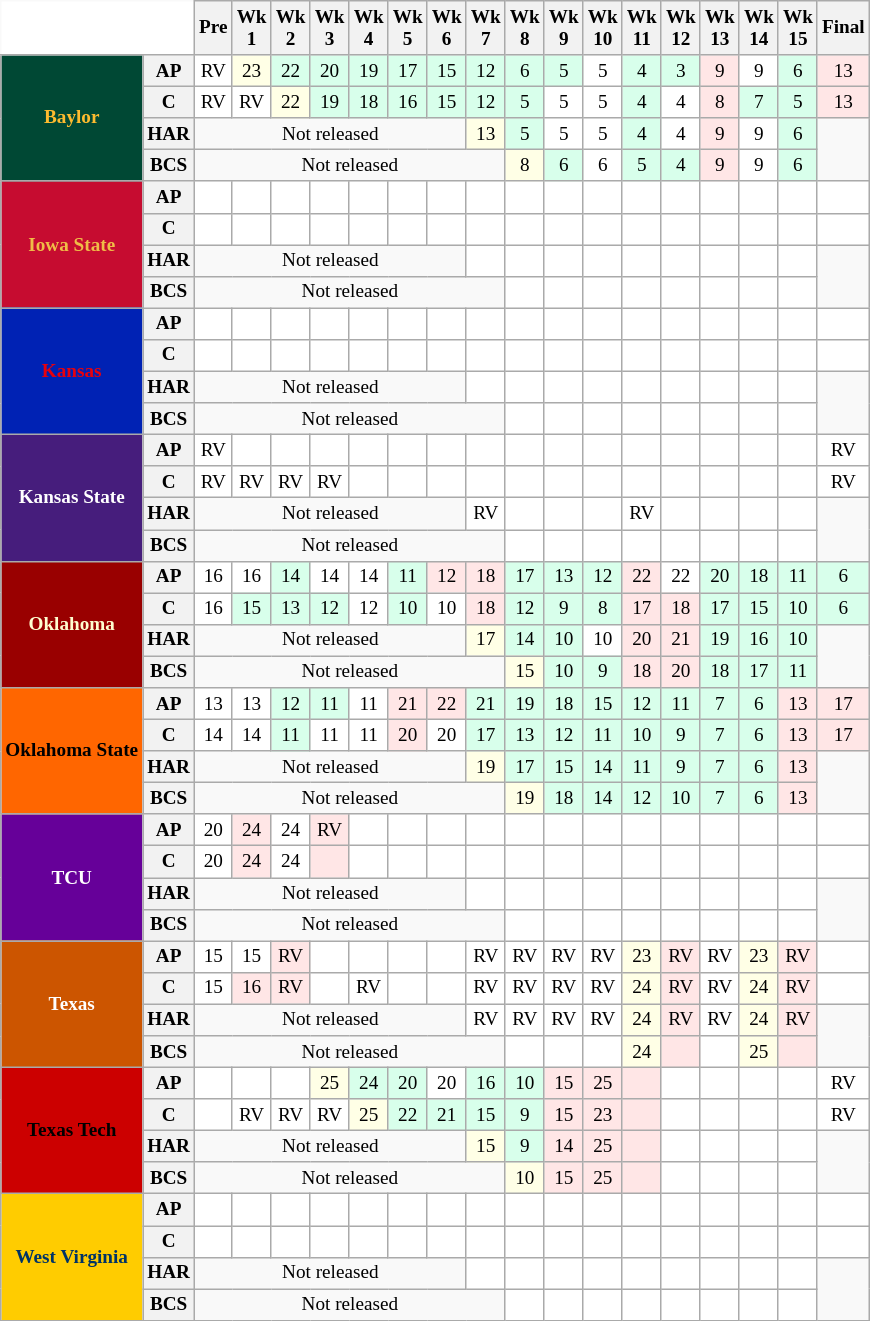<table class="wikitable" style="white-space:nowrap;font-size:80%;">
<tr>
<th colspan=2 style="background:white; border-top-style:hidden; border-left-style:hidden;"> </th>
<th>Pre</th>
<th>Wk<br>1</th>
<th>Wk<br>2</th>
<th>Wk<br>3</th>
<th>Wk<br>4</th>
<th>Wk<br>5</th>
<th>Wk<br>6</th>
<th>Wk<br>7</th>
<th>Wk<br>8</th>
<th>Wk<br>9</th>
<th>Wk<br>10</th>
<th>Wk<br>11</th>
<th>Wk<br>12</th>
<th>Wk<br>13</th>
<th>Wk<br>14</th>
<th>Wk<br>15</th>
<th>Final</th>
</tr>
<tr style="text-align:center;">
<th rowspan=4 style="background:#004834; color:#FDBB2F;">Baylor</th>
<th>AP</th>
<td style="background:#fff;">RV</td>
<td style="background:#ffffe6;">23</td>
<td style="background:#D8FFEB;">22</td>
<td style="background:#D8FFEB;">20</td>
<td style="background:#D8FFEB;">19</td>
<td style="background:#D8FFEB;">17</td>
<td style="background:#D8FFEB;">15</td>
<td style="background:#d8ffeb;">12</td>
<td style="background:#d8ffeb;">6</td>
<td style="background:#d8ffeb;">5</td>
<td style="background:#fff;">5</td>
<td style="background:#d8ffeb;">4</td>
<td style="background:#d8ffeb;">3</td>
<td style="background:#ffe6e6;">9</td>
<td style="background:#fff;">9</td>
<td style="background:#d8ffeb;">6</td>
<td style="background:#ffe6e6;">13</td>
</tr>
<tr style="text-align:center;">
<th>C</th>
<td style="background:#fff;">RV</td>
<td style="background:#fff;">RV</td>
<td style="background:#ffffe6;">22</td>
<td style="background:#D8FFEB;">19</td>
<td style="background:#d8ffeb;">18</td>
<td style="background:#D8FFEB;">16</td>
<td style="background:#d8ffeb;">15</td>
<td style="background:#d8ffeb;">12</td>
<td style="background:#d8ffeb;">5</td>
<td style="background:#fff;">5</td>
<td style="background:#fff;">5</td>
<td style="background:#d8ffeb;">4</td>
<td style="background:#fff;">4</td>
<td style="background:#ffe6e6;">8</td>
<td style="background:#d8ffeb;">7</td>
<td style="background:#d8ffeb;">5</td>
<td style="background:#ffe6e6;">13</td>
</tr>
<tr style="text-align:center;">
<th>HAR</th>
<td colspan=7 align=center>Not released</td>
<td style="background:#ffffe6;">13</td>
<td style="background:#d8ffeb;">5</td>
<td style="background:#fff;">5</td>
<td style="background:#fff;">5</td>
<td style="background:#d8ffeb;">4</td>
<td style="background:#fff;">4</td>
<td style="background:#ffe6e6;">9</td>
<td style="background:#fff;">9</td>
<td style="background:#d8ffeb;">6</td>
</tr>
<tr style="text-align:center;">
<th>BCS</th>
<td colspan=8 align=center>Not released</td>
<td style="background:#ffffe6;">8</td>
<td style="background:#d8ffeb;">6</td>
<td style="background:#fff;">6</td>
<td style="background:#d8ffeb;">5</td>
<td style="background:#d8ffeb;">4</td>
<td style="background:#ffe6e6;">9</td>
<td style="background:#fff;">9</td>
<td style="background:#d8ffeb;">6</td>
</tr>
<tr style="text-align:center;">
<th rowspan=4 style="background:#C60C30; color:#EFBD47;">Iowa State</th>
<th>AP</th>
<td style="background:#fff;"></td>
<td style="background:#fff;"></td>
<td style="background:#fff;"></td>
<td style="background:#fff;"></td>
<td style="background:#fff;"></td>
<td style="background:#fff;"></td>
<td style="background:#fff;"></td>
<td style="background:#fff;"></td>
<td style="background:#fff;"></td>
<td style="background:#fff;"></td>
<td style="background:#fff;"></td>
<td style="background:#fff;"></td>
<td style="background:#fff;"></td>
<td style="background:#fff;"></td>
<td style="background:#fff;"></td>
<td style="background:#fff;"></td>
<td style="background:#fff;"></td>
</tr>
<tr style="text-align:center;">
<th>C</th>
<td style="background:#fff;"></td>
<td style="background:#fff;"></td>
<td style="background:#fff;"></td>
<td style="background:#fff;"></td>
<td style="background:#fff;"></td>
<td style="background:#fff;"></td>
<td style="background:#fff;"></td>
<td style="background:#fff;"></td>
<td style="background:#fff;"></td>
<td style="background:#fff;"></td>
<td style="background:#fff;"></td>
<td style="background:#fff;"></td>
<td style="background:#fff;"></td>
<td style="background:#fff;"></td>
<td style="background:#fff;"></td>
<td style="background:#fff;"></td>
<td style="background:#fff;"></td>
</tr>
<tr style="text-align:center;">
<th>HAR</th>
<td colspan=7 align=center>Not released</td>
<td style="background:#fff;"></td>
<td style="background:#fff;"></td>
<td style="background:#fff;"></td>
<td style="background:#fff;"></td>
<td style="background:#fff;"></td>
<td style="background:#fff;"></td>
<td style="background:#fff;"></td>
<td style="background:#fff;"></td>
<td style="background:#fff;"></td>
</tr>
<tr style="text-align:center;">
<th>BCS</th>
<td colspan=8 align=center>Not released</td>
<td style="background:#fff;"></td>
<td style="background:#fff;"></td>
<td style="background:#fff;"></td>
<td style="background:#fff;"></td>
<td style="background:#fff;"></td>
<td style="background:#fff;"></td>
<td style="background:#fff;"></td>
<td style="background:#fff;"></td>
</tr>
<tr style="text-align:center;">
<th rowspan=4 style="background:#0022B4; color:#E8000D;">Kansas</th>
<th>AP</th>
<td style="background:#fff;"></td>
<td style="background:#fff;"></td>
<td style="background:#fff;"></td>
<td style="background:#fff;"></td>
<td style="background:#fff;"></td>
<td style="background:#fff;"></td>
<td style="background:#fff;"></td>
<td style="background:#fff;"></td>
<td style="background:#fff;"></td>
<td style="background:#fff;"></td>
<td style="background:#fff;"></td>
<td style="background:#fff;"></td>
<td style="background:#fff;"></td>
<td style="background:#fff;"></td>
<td style="background:#fff;"></td>
<td style="background:#fff;"></td>
<td style="background:#fff;"></td>
</tr>
<tr style="text-align:center;">
<th>C</th>
<td style="background:#fff;"></td>
<td style="background:#fff;"></td>
<td style="background:#fff;"></td>
<td style="background:#fff;"></td>
<td style="background:#fff;"></td>
<td style="background:#fff;"></td>
<td style="background:#fff;"></td>
<td style="background:#fff;"></td>
<td style="background:#fff;"></td>
<td style="background:#fff;"></td>
<td style="background:#fff;"></td>
<td style="background:#fff;"></td>
<td style="background:#fff;"></td>
<td style="background:#fff;"></td>
<td style="background:#fff;"></td>
<td style="background:#fff;"></td>
<td style="background:#fff;"></td>
</tr>
<tr style="text-align:center;">
<th>HAR</th>
<td colspan=7 align=center>Not released</td>
<td style="background:#fff;"></td>
<td style="background:#fff;"></td>
<td style="background:#fff;"></td>
<td style="background:#fff;"></td>
<td style="background:#fff;"></td>
<td style="background:#fff;"></td>
<td style="background:#fff;"></td>
<td style="background:#fff;"></td>
<td style="background:#fff;"></td>
</tr>
<tr style="text-align:center;">
<th>BCS</th>
<td colspan=8 align=center>Not released</td>
<td style="background:#fff;"></td>
<td style="background:#fff;"></td>
<td style="background:#fff;"></td>
<td style="background:#fff;"></td>
<td style="background:#fff;"></td>
<td style="background:#fff;"></td>
<td style="background:#fff;"></td>
<td style="background:#fff;"></td>
</tr>
<tr style="text-align:center;">
<th rowspan=4 style="background:#461D7C; color:#FFFFFF;">Kansas State</th>
<th>AP</th>
<td style="background:#fff;">RV</td>
<td style="background:#fff;"></td>
<td style="background:#fff;"></td>
<td style="background:#fff;"></td>
<td style="background:#fff;"></td>
<td style="background:#fff;"></td>
<td style="background:#fff;"></td>
<td style="background:#fff;"></td>
<td style="background:#fff;"></td>
<td style="background:#fff;"></td>
<td style="background:#fff;"></td>
<td style="background:#fff;"></td>
<td style="background:#fff;"></td>
<td style="background:#fff;"></td>
<td style="background:#fff;"></td>
<td style="background:#fff;"></td>
<td style="background:#fff;">RV</td>
</tr>
<tr style="text-align:center;">
<th>C</th>
<td style="background:#fff;">RV</td>
<td style="background:#fff;">RV</td>
<td style="background:#fff;">RV</td>
<td style="background:#fff;">RV</td>
<td style="background:#fff;"></td>
<td style="background:#fff;"></td>
<td style="background:#fff;"></td>
<td style="background:#fff;"></td>
<td style="background:#fff;"></td>
<td style="background:#fff;"></td>
<td style="background:#fff;"></td>
<td style="background:#fff;"></td>
<td style="background:#fff;"></td>
<td style="background:#fff;"></td>
<td style="background:#fff;"></td>
<td style="background:#fff;"></td>
<td style="background:#fff;">RV</td>
</tr>
<tr style="text-align:center;">
<th>HAR</th>
<td colspan=7 align=center>Not released</td>
<td style="background:#fff;">RV</td>
<td style="background:#fff;"></td>
<td style="background:#fff;"></td>
<td style="background:#fff;"></td>
<td style="background:#fff;">RV</td>
<td style="background:#fff;"></td>
<td style="background:#fff;"></td>
<td style="background:#fff;"></td>
<td style="background:#fff;"></td>
</tr>
<tr style="text-align:center;">
<th>BCS</th>
<td colspan=8 align=center>Not released</td>
<td style="background:#fff;"></td>
<td style="background:#fff;"></td>
<td style="background:#fff;"></td>
<td style="background:#fff;"></td>
<td style="background:#fff;"></td>
<td style="background:#fff;"></td>
<td style="background:#fff;"></td>
<td style="background:#fff;"></td>
</tr>
<tr style="text-align:center;">
<th rowspan=4 style="background:#990000; color:#FFFDD0;">Oklahoma</th>
<th>AP</th>
<td style="background:#fff;">16</td>
<td style="background:#fff;">16</td>
<td style="background:#d8ffeb;">14</td>
<td style="background:#fff;">14</td>
<td style="background:#fff;">14</td>
<td style="background:#D8FFEB;">11</td>
<td style="background:#FFE6E6;">12</td>
<td style="background:#ffe6e6;">18</td>
<td style="background:#d8ffeb;">17</td>
<td style="background:#d8ffeb;">13</td>
<td style="background:#d8ffeb;">12</td>
<td style="background:#ffe6e6;">22</td>
<td style="background:#fff;">22</td>
<td style="background:#d8ffeb;">20</td>
<td style="background:#d8ffeb;">18</td>
<td style="background:#d8ffeb;">11</td>
<td style="background:#d8ffeb;">6</td>
</tr>
<tr style="text-align:center;">
<th>C</th>
<td style="background:#fff;">16</td>
<td style="background:#d8ffeb;">15</td>
<td style="background:#d8ffeb;">13</td>
<td style="background:#D8FFEB;">12</td>
<td style="background:#fff;">12</td>
<td style="background:#D8FFEB;">10</td>
<td style="background:#fff;">10</td>
<td style="background:#ffe6e6;">18</td>
<td style="background:#d8ffeb;">12</td>
<td style="background:#d8ffeb;">9</td>
<td style="background:#d8ffeb;">8</td>
<td style="background:#ffe6e6;">17</td>
<td style="background:#ffe6e6;">18</td>
<td style="background:#d8ffeb;">17</td>
<td style="background:#d8ffeb;">15</td>
<td style="background:#d8ffeb;">10</td>
<td style="background:#d8ffeb;">6</td>
</tr>
<tr style="text-align:center;">
<th>HAR</th>
<td colspan=7 align=center>Not released</td>
<td style="background:#ffffe6;">17</td>
<td style="background:#d8ffeb;">14</td>
<td style="background:#d8ffeb;">10</td>
<td style="background:#fff;">10</td>
<td style="background:#ffe6e6;">20</td>
<td style="background:#ffe6e6;">21</td>
<td style="background:#d8ffeb;">19</td>
<td style="background:#d8ffeb;">16</td>
<td style="background:#d8ffeb;">10</td>
</tr>
<tr style="text-align:center;">
<th>BCS</th>
<td colspan=8 align=center>Not released</td>
<td style="background:#ffffe6;">15</td>
<td style="background:#d8ffeb;">10</td>
<td style="background:#d8ffeb;">9</td>
<td style="background:#ffe6e6;">18</td>
<td style="background:#ffe6e6;">20</td>
<td style="background:#d8ffeb;">18</td>
<td style="background:#d8ffeb;">17</td>
<td style="background:#d8ffeb;">11</td>
</tr>
<tr style="text-align:center;">
<th rowspan=4 style="background:#FF6600; color:#000000;">Oklahoma State</th>
<th>AP</th>
<td style="background:#fff;">13</td>
<td style="background:#fff;">13</td>
<td style="background:#d8ffeb;">12</td>
<td style="background:#d8ffeb;">11</td>
<td style="background:#fff;">11</td>
<td style="background:#FFE6E6;">21</td>
<td style="background:#FFE6E6;">22</td>
<td style="background:#d8ffeb;">21</td>
<td style="background:#d8ffeb;">19</td>
<td style="background:#d8ffeb;">18</td>
<td style="background:#d8ffeb;">15</td>
<td style="background:#d8ffeb;">12</td>
<td style="background:#d8ffeb;">11</td>
<td style="background:#d8ffeb;">7</td>
<td style="background:#d8ffeb;">6</td>
<td style="background:#ffe6e6;">13</td>
<td style="background:#ffe6e6;">17</td>
</tr>
<tr style="text-align:center;">
<th>C</th>
<td style="background:#fff;">14</td>
<td style="background:#fff;">14</td>
<td style="background:#d8ffeb;">11</td>
<td style="background:#fff;">11</td>
<td style="background:#fff;">11</td>
<td style="background:#FFE6E6;">20</td>
<td style="background:#fff;">20</td>
<td style="background:#d8ffeb;">17</td>
<td style="background:#d8ffeb;">13</td>
<td style="background:#d8ffeb;">12</td>
<td style="background:#d8ffeb;">11</td>
<td style="background:#d8ffeb;">10</td>
<td style="background:#d8ffeb;">9</td>
<td style="background:#d8ffeb;">7</td>
<td style="background:#d8ffeb;">6</td>
<td style="background:#ffe6e6;">13</td>
<td style="background:#ffe6e6;">17</td>
</tr>
<tr style="text-align:center;">
<th>HAR</th>
<td colspan=7 align=center>Not released</td>
<td style="background:#ffffe6;">19</td>
<td style="background:#d8ffeb;">17</td>
<td style="background:#d8ffeb;">15</td>
<td style="background:#d8ffeb;">14</td>
<td style="background:#d8ffeb;">11</td>
<td style="background:#d8ffeb;">9</td>
<td style="background:#d8ffeb;">7</td>
<td style="background:#d8ffeb;">6</td>
<td style="background:#ffe6e6;">13</td>
</tr>
<tr style="text-align:center;">
<th>BCS</th>
<td colspan=8 align=center>Not released</td>
<td style="background:#ffffe6;">19</td>
<td style="background:#d8ffeb;">18</td>
<td style="background:#d8ffeb;">14</td>
<td style="background:#d8ffeb;">12</td>
<td style="background:#d8ffeb;">10</td>
<td style="background:#d8ffeb;">7</td>
<td style="background:#d8ffeb;">6</td>
<td style="background:#ffe6e6;">13</td>
</tr>
<tr style="text-align:center;">
<th rowspan=4 style="background:#660099; color:#FFFFFF;">TCU</th>
<th>AP</th>
<td style="background:#fff;">20</td>
<td style="background:#ffe6e6;">24</td>
<td style="background:#fff;">24</td>
<td style="background:#ffe6e6;">RV</td>
<td style="background:#fff;"></td>
<td style="background:#fff;"></td>
<td style="background:#fff;"></td>
<td style="background:#fff;"></td>
<td style="background:#fff;"></td>
<td style="background:#fff;"></td>
<td style="background:#fff;"></td>
<td style="background:#fff;"></td>
<td style="background:#fff;"></td>
<td style="background:#fff;"></td>
<td style="background:#fff;"></td>
<td style="background:#fff;"></td>
<td style="background:#fff;"></td>
</tr>
<tr style="text-align:center;">
<th>C</th>
<td style="background:#fff;">20</td>
<td style="background:#ffe6e6;">24</td>
<td style="background:#fff;">24</td>
<td style="background:#ffe6e6;"></td>
<td style="background:#fff;"></td>
<td style="background:#fff;"></td>
<td style="background:#fff;"></td>
<td style="background:#fff;"></td>
<td style="background:#fff;"></td>
<td style="background:#fff;"></td>
<td style="background:#fff;"></td>
<td style="background:#fff;"></td>
<td style="background:#fff;"></td>
<td style="background:#fff;"></td>
<td style="background:#fff;"></td>
<td style="background:#fff;"></td>
<td style="background:#fff;"></td>
</tr>
<tr style="text-align:center;">
<th>HAR</th>
<td colspan=7 align=center>Not released</td>
<td style="background:#fff;"></td>
<td style="background:#fff;"></td>
<td style="background:#fff;"></td>
<td style="background:#fff;"></td>
<td style="background:#fff;"></td>
<td style="background:#fff;"></td>
<td style="background:#fff;"></td>
<td style="background:#fff;"></td>
<td style="background:#fff;"></td>
</tr>
<tr style="text-align:center;">
<th>BCS</th>
<td colspan=8 align=center>Not released</td>
<td style="background:#fff;"></td>
<td style="background:#fff;"></td>
<td style="background:#fff;"></td>
<td style="background:#fff;"></td>
<td style="background:#fff;"></td>
<td style="background:#fff;"></td>
<td style="background:#fff;"></td>
<td style="background:#fff;"></td>
</tr>
<tr style="text-align:center;">
<th rowspan=4 style="background:#cc5500; color:#FFFFFF;">Texas</th>
<th>AP</th>
<td style="background:#fff;">15</td>
<td style="background:#fff;">15</td>
<td style="background:#FFE6E6;">RV</td>
<td style="background:#fff;"></td>
<td style="background:#fff;"></td>
<td style="background:#fff;"></td>
<td style="background:#fff;"></td>
<td style="background:#fff;">RV</td>
<td style="background:#fff;">RV</td>
<td style="background:#fff;">RV</td>
<td style="background:#fff;">RV</td>
<td style="background:#ffffe6;">23</td>
<td style="background:#ffe6e6;">RV</td>
<td style="background:#fff;">RV</td>
<td style="background:#ffffe6;">23</td>
<td style="background:#ffe6e6;">RV</td>
<td style="background:#fff;"></td>
</tr>
<tr style="text-align:center;">
<th>C</th>
<td style="background:#fff;">15</td>
<td style="background:#ffe6e6;">16</td>
<td style="background:#FFE6E6;">RV</td>
<td style="background:#fff;"></td>
<td style="background:#fff;">RV</td>
<td style="background:#fff;"></td>
<td style="background:#fff;"></td>
<td style="background:#fff;">RV</td>
<td style="background:#fff;">RV</td>
<td style="background:#fff;">RV</td>
<td style="background:#fff;">RV</td>
<td style="background:#ffffe6;">24</td>
<td style="background:#ffe6e6;">RV</td>
<td style="background:#fff;">RV</td>
<td style="background:#ffffe6;">24</td>
<td style="background:#ffe6e6;">RV</td>
<td style="background:#fff;"></td>
</tr>
<tr style="text-align:center;">
<th>HAR</th>
<td colspan=7 align=center>Not released</td>
<td style="background:#fff;">RV</td>
<td style="background:#fff;">RV</td>
<td style="background:#fff;">RV</td>
<td style="background:#fff;">RV</td>
<td style="background:#ffffe6;">24</td>
<td style="background:#ffe6e6;">RV</td>
<td style="background:#fff;">RV</td>
<td style="background:#ffffe6;">24</td>
<td style="background:#ffe6e6;">RV</td>
</tr>
<tr style="text-align:center;">
<th>BCS</th>
<td colspan=8 align=center>Not released</td>
<td style="background:#fff;"></td>
<td style="background:#fff;"></td>
<td style="background:#fff;"></td>
<td style="background:#ffffe6;">24</td>
<td style="background:#ffe6e6;"></td>
<td style="background:#fff;"></td>
<td style="background:#ffffe6;">25</td>
<td style="background:#ffe6e6;"></td>
</tr>
<tr style="text-align:center;">
<th rowspan=4 style="background:#CC0000; color:#000000;">Texas Tech</th>
<th>AP</th>
<td style="background:#fff;"></td>
<td style="background:#fff;"></td>
<td style="background:#fff;"></td>
<td style="background:#ffffe6;">25</td>
<td style="background:#d8ffeb;">24</td>
<td style="background:#D8FFEB;">20</td>
<td style="background:#fff;">20</td>
<td style="background:#d8ffeb;">16</td>
<td style="background:#d8ffeb;">10</td>
<td style="background:#ffe6e6;">15</td>
<td style="background:#ffe6e6;">25</td>
<td style="background:#ffe6e6;"></td>
<td style="background:#fff;"></td>
<td style="background:#fff;"></td>
<td style="background:#fff;"></td>
<td style="background:#fff;"></td>
<td style="background:#fff;">RV</td>
</tr>
<tr style="text-align:center;">
<th>C</th>
<td style="background:#fff;"></td>
<td style="background:#fff;">RV</td>
<td style="background:#fff;">RV</td>
<td style="background:#fff;">RV</td>
<td style="background:#ffffe6;">25</td>
<td style="background:#D8FFEB;">22</td>
<td style="background:#d8ffeb;">21</td>
<td style="background:#d8ffeb;">15</td>
<td style="background:#d8ffeb;">9</td>
<td style="background:#ffe6e6;">15</td>
<td style="background:#ffe6e6;">23</td>
<td style="background:#ffe6e6;"></td>
<td style="background:#fff;"></td>
<td style="background:#fff;"></td>
<td style="background:#fff;"></td>
<td style="background:#fff;"></td>
<td style="background:#fff;">RV</td>
</tr>
<tr style="text-align:center;">
<th>HAR</th>
<td colspan=7 align=center>Not released</td>
<td style="background:#ffffe6;">15</td>
<td style="background:#d8ffeb;">9</td>
<td style="background:#ffe6e6;">14</td>
<td style="background:#ffe6e6;">25</td>
<td style="background:#ffe6e6;"></td>
<td style="background:#fff;"></td>
<td style="background:#fff;"></td>
<td style="background:#fff;"></td>
<td style="background:#fff;"></td>
</tr>
<tr style="text-align:center;">
<th>BCS</th>
<td colspan=8 align=center>Not released</td>
<td style="background:#ffffe6;">10</td>
<td style="background:#ffe6e6;">15</td>
<td style="background:#ffe6e6;">25</td>
<td style="background:#ffe6e6;"></td>
<td style="background:#fff;"></td>
<td style="background:#fff;"></td>
<td style="background:#fff;"></td>
<td style="background:#fff;"></td>
</tr>
<tr style="text-align:center;">
<th rowspan=4 style="background:#FFCC00; color:#003366;">West Virginia</th>
<th>AP</th>
<td style="background:#fff;"></td>
<td style="background:#fff;"></td>
<td style="background:#fff;"></td>
<td style="background:#fff;"></td>
<td style="background:#fff;"></td>
<td style="background:#fff;"></td>
<td style="background:#fff;"></td>
<td style="background:#fff;"></td>
<td style="background:#fff;"></td>
<td style="background:#fff;"></td>
<td style="background:#fff;"></td>
<td style="background:#fff;"></td>
<td style="background:#fff;"></td>
<td style="background:#fff;"></td>
<td style="background:#fff;"></td>
<td style="background:#fff;"></td>
<td style="background:#fff;"></td>
</tr>
<tr style="text-align:center;">
<th>C</th>
<td style="background:#fff;"></td>
<td style="background:#fff;"></td>
<td style="background:#fff;"></td>
<td style="background:#fff;"></td>
<td style="background:#fff;"></td>
<td style="background:#fff;"></td>
<td style="background:#fff;"></td>
<td style="background:#fff;"></td>
<td style="background:#fff;"></td>
<td style="background:#fff;"></td>
<td style="background:#fff;"></td>
<td style="background:#fff;"></td>
<td style="background:#fff;"></td>
<td style="background:#fff;"></td>
<td style="background:#fff;"></td>
<td style="background:#fff;"></td>
<td style="background:#fff;"></td>
</tr>
<tr style="text-align:center;">
<th>HAR</th>
<td colspan=7 align=center>Not released</td>
<td style="background:#fff;"></td>
<td style="background:#fff;"></td>
<td style="background:#fff;"></td>
<td style="background:#fff;"></td>
<td style="background:#fff;"></td>
<td style="background:#fff;"></td>
<td style="background:#fff;"></td>
<td style="background:#fff;"></td>
<td style="background:#fff;"></td>
</tr>
<tr style="text-align:center;">
<th>BCS</th>
<td colspan=8 align=center>Not released</td>
<td style="background:#fff;"></td>
<td style="background:#fff;"></td>
<td style="background:#fff;"></td>
<td style="background:#fff;"></td>
<td style="background:#fff;"></td>
<td style="background:#fff;"></td>
<td style="background:#fff;"></td>
<td style="background:#fff;"></td>
</tr>
</table>
